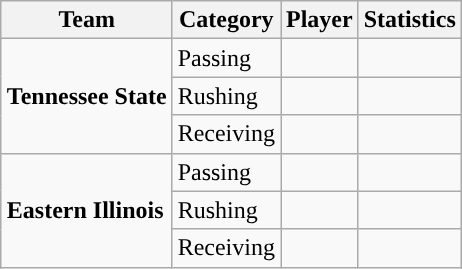<table class="wikitable" style="float: right;">
<tr>
<th>Team</th>
<th>Category</th>
<th>Player</th>
<th>Statistics</th>
</tr>
<tr>
<td rowspan=3><strong>Tennessee State</strong></td>
<td>Passing</td>
<td></td>
<td></td>
</tr>
<tr>
<td>Rushing</td>
<td></td>
<td></td>
</tr>
<tr>
<td>Receiving</td>
<td></td>
<td></td>
</tr>
<tr>
<td rowspan=3><strong>Eastern Illinois</strong></td>
<td>Passing</td>
<td></td>
<td></td>
</tr>
<tr>
<td>Rushing</td>
<td></td>
<td></td>
</tr>
<tr>
<td>Receiving</td>
<td></td>
<td></td>
</tr>
</table>
